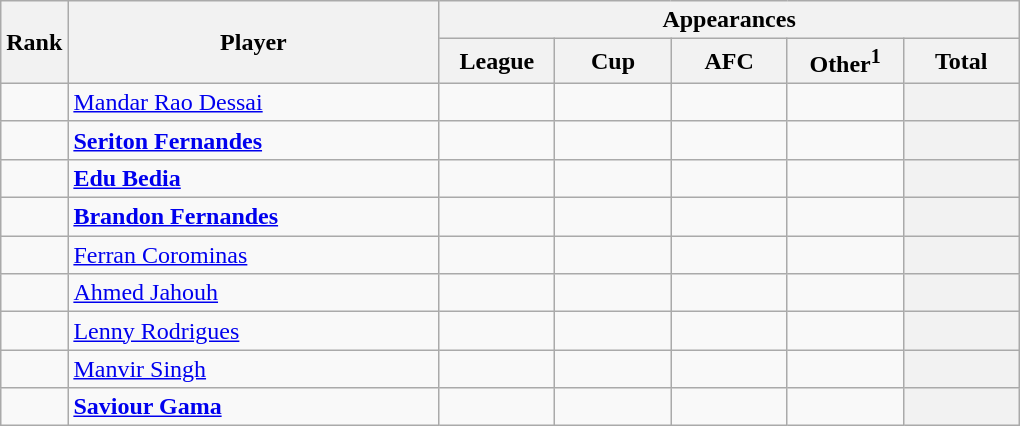<table class="wikitable">
<tr>
<th rowspan="2" width="30px">Rank</th>
<th rowspan="2" width="240px">Player</th>
<th colspan="5" width="210px">Appearances</th>
</tr>
<tr>
<th width="70px">League</th>
<th width="70px">Cup</th>
<th width="70px">AFC</th>
<th width="70px">Other<sup>1</sup></th>
<th width="70px">Total</th>
</tr>
<tr>
<td></td>
<td> <a href='#'>Mandar Rao Dessai</a></td>
<td></td>
<td></td>
<td></td>
<td></td>
<th></th>
</tr>
<tr>
<td></td>
<td> <strong><a href='#'>Seriton Fernandes</a></strong></td>
<td></td>
<td></td>
<td></td>
<td></td>
<th></th>
</tr>
<tr>
<td></td>
<td> <strong><a href='#'>Edu Bedia</a></strong></td>
<td></td>
<td></td>
<td></td>
<td></td>
<th></th>
</tr>
<tr>
<td></td>
<td> <strong><a href='#'>Brandon Fernandes</a></strong></td>
<td></td>
<td></td>
<td></td>
<td></td>
<th></th>
</tr>
<tr>
<td></td>
<td> <a href='#'>Ferran Corominas</a></td>
<td></td>
<td></td>
<td></td>
<td></td>
<th></th>
</tr>
<tr>
<td></td>
<td> <a href='#'>Ahmed Jahouh</a></td>
<td></td>
<td></td>
<td></td>
<td></td>
<th></th>
</tr>
<tr>
<td></td>
<td> <a href='#'>Lenny Rodrigues</a></td>
<td></td>
<td></td>
<td></td>
<td></td>
<th></th>
</tr>
<tr>
<td></td>
<td> <a href='#'>Manvir Singh</a></td>
<td></td>
<td></td>
<td></td>
<td></td>
<th></th>
</tr>
<tr>
<td></td>
<td> <strong><a href='#'>Saviour Gama</a></strong></td>
<td></td>
<td></td>
<td></td>
<td></td>
<th></th>
</tr>
</table>
